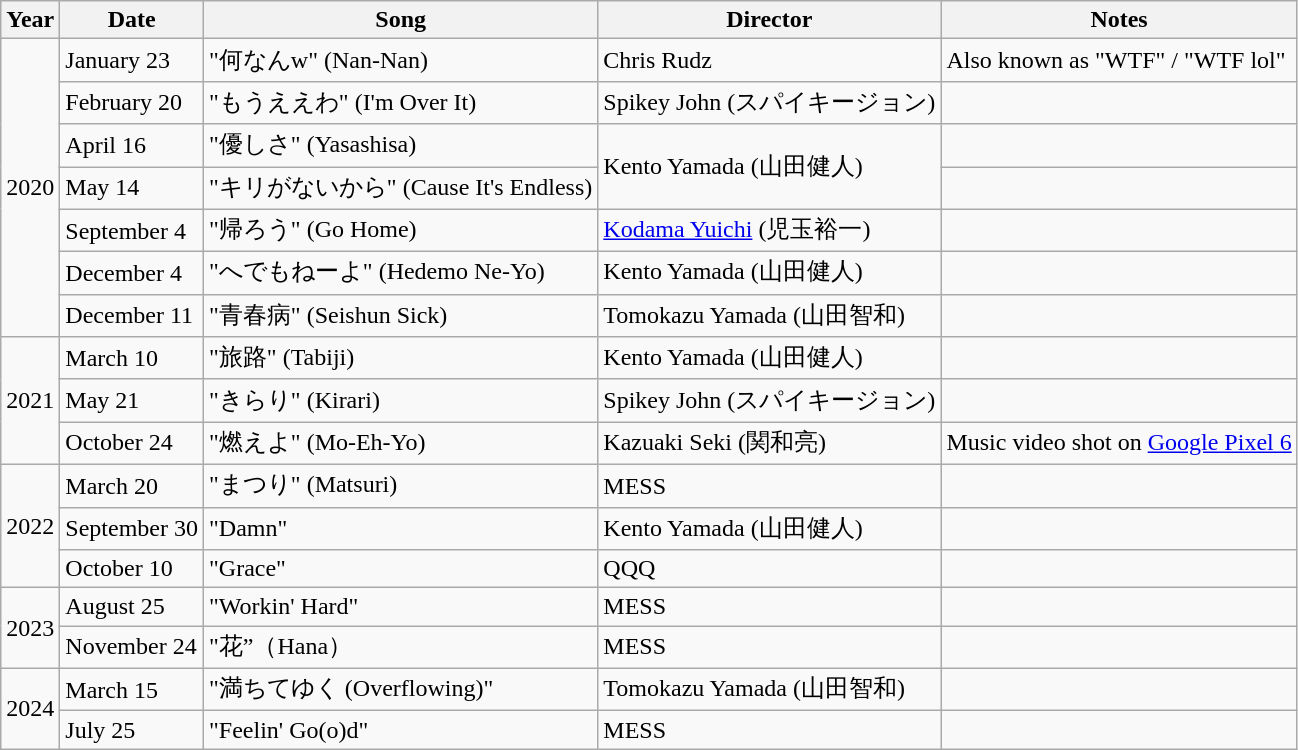<table class="wikitable">
<tr>
<th>Year</th>
<th>Date</th>
<th>Song</th>
<th>Director</th>
<th>Notes</th>
</tr>
<tr>
<td rowspan="7">2020</td>
<td>January 23</td>
<td>"何なんw" (Nan-Nan)</td>
<td>Chris Rudz</td>
<td>Also known as "WTF" / "WTF lol"</td>
</tr>
<tr>
<td>February 20</td>
<td>"もうええわ" (I'm Over It)</td>
<td>Spikey John (スパイキージョン)</td>
<td></td>
</tr>
<tr>
<td>April 16</td>
<td>"優しさ" (Yasashisa)</td>
<td rowspan="2">Kento Yamada (山田健人)</td>
<td></td>
</tr>
<tr>
<td>May 14</td>
<td>"キリがないから" (Cause It's Endless)</td>
<td></td>
</tr>
<tr>
<td>September 4</td>
<td>"帰ろう" (Go Home)</td>
<td><a href='#'>Kodama Yuichi</a> (児玉裕一)</td>
<td></td>
</tr>
<tr>
<td>December 4</td>
<td>"へでもねーよ" (Hedemo Ne-Yo)</td>
<td>Kento Yamada (山田健人)</td>
<td></td>
</tr>
<tr>
<td>December 11</td>
<td>"青春病" (Seishun Sick)</td>
<td>Tomokazu Yamada (山田智和)</td>
<td></td>
</tr>
<tr>
<td rowspan="3">2021</td>
<td>March 10</td>
<td>"旅路" (Tabiji)</td>
<td>Kento Yamada (山田健人)</td>
<td></td>
</tr>
<tr>
<td>May 21</td>
<td>"きらり" (Kirari)</td>
<td>Spikey John (スパイキージョン)</td>
<td></td>
</tr>
<tr>
<td>October 24</td>
<td>"燃えよ" (Mo-Eh-Yo)</td>
<td>Kazuaki Seki (関和亮)</td>
<td>Music video shot on <a href='#'>Google Pixel 6</a></td>
</tr>
<tr>
<td rowspan="3">2022</td>
<td>March 20</td>
<td>"まつり" (Matsuri)</td>
<td>MESS</td>
<td></td>
</tr>
<tr>
<td>September 30</td>
<td>"Damn"</td>
<td>Kento Yamada (山田健人)</td>
<td></td>
</tr>
<tr>
<td>October 10</td>
<td>"Grace"</td>
<td>QQQ</td>
<td></td>
</tr>
<tr>
<td rowspan="2">2023</td>
<td>August 25</td>
<td>"Workin' Hard"</td>
<td>MESS</td>
<td></td>
</tr>
<tr>
<td>November 24</td>
<td>"花”（Hana）</td>
<td>MESS</td>
<td></td>
</tr>
<tr>
<td rowspan="2">2024</td>
<td>March 15</td>
<td>"満ちてゆく (Overflowing)"</td>
<td>Tomokazu Yamada (山田智和)</td>
<td></td>
</tr>
<tr>
<td>July 25</td>
<td>"Feelin' Go(o)d"</td>
<td>MESS</td>
<td></td>
</tr>
</table>
